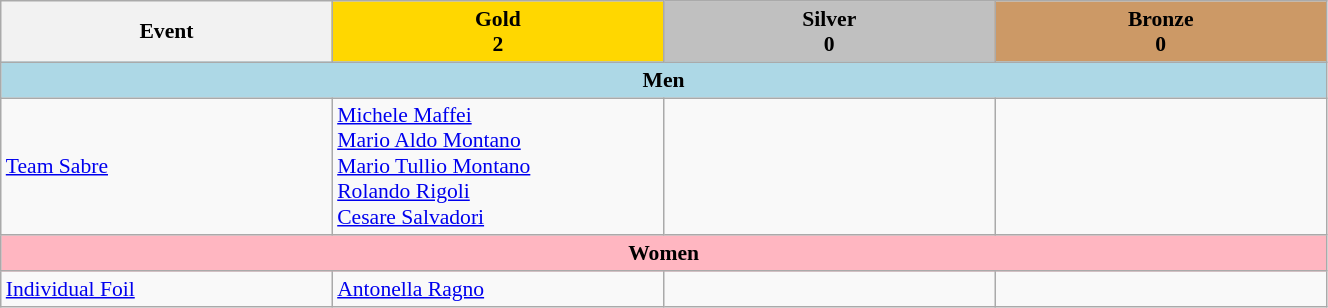<table class="wikitable" width=70% style="font-size:90%; text-align:left;">
<tr>
<th width=25%>Event</th>
<th width=25% style="background-color:gold">Gold<br>2</th>
<th width=25% style="background-color:silver">Silver<br>0</th>
<th width=25% style="background-color:#cc9966">Bronze<br>0</th>
</tr>
<tr>
<td colspan=4 align=center bgcolor=lightblue><strong>Men</strong></td>
</tr>
<tr>
<td><a href='#'>Team Sabre</a></td>
<td><a href='#'>Michele Maffei</a><br><a href='#'>Mario Aldo Montano</a><br><a href='#'>Mario Tullio Montano</a><br><a href='#'>Rolando Rigoli</a><br><a href='#'>Cesare Salvadori</a></td>
<td></td>
<td></td>
</tr>
<tr>
<td colspan=4 align=center bgcolor=lightpink><strong>Women</strong></td>
</tr>
<tr>
<td><a href='#'>Individual Foil</a></td>
<td><a href='#'>Antonella Ragno</a></td>
<td></td>
<td></td>
</tr>
</table>
